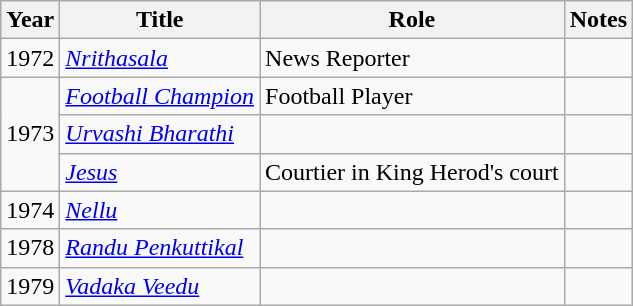<table class="wikitable sortable">
<tr>
<th>Year</th>
<th>Title</th>
<th>Role</th>
<th class="unsortable">Notes</th>
</tr>
<tr>
<td>1972</td>
<td><em><a href='#'>Nrithasala</a></em></td>
<td>News Reporter</td>
<td></td>
</tr>
<tr>
<td rowspan=3>1973</td>
<td><em><a href='#'>Football Champion</a></em></td>
<td>Football Player</td>
<td></td>
</tr>
<tr>
<td><em><a href='#'>Urvashi Bharathi</a></em></td>
<td></td>
<td></td>
</tr>
<tr>
<td><em><a href='#'>Jesus</a></em></td>
<td>Courtier in King Herod's court</td>
<td></td>
</tr>
<tr>
<td>1974</td>
<td><em><a href='#'>Nellu</a></em></td>
<td></td>
<td></td>
</tr>
<tr>
<td>1978</td>
<td><em><a href='#'>Randu Penkuttikal</a></em></td>
<td></td>
<td></td>
</tr>
<tr>
<td>1979</td>
<td><em><a href='#'>Vadaka Veedu</a></em></td>
<td></td>
<td></td>
</tr>
</table>
